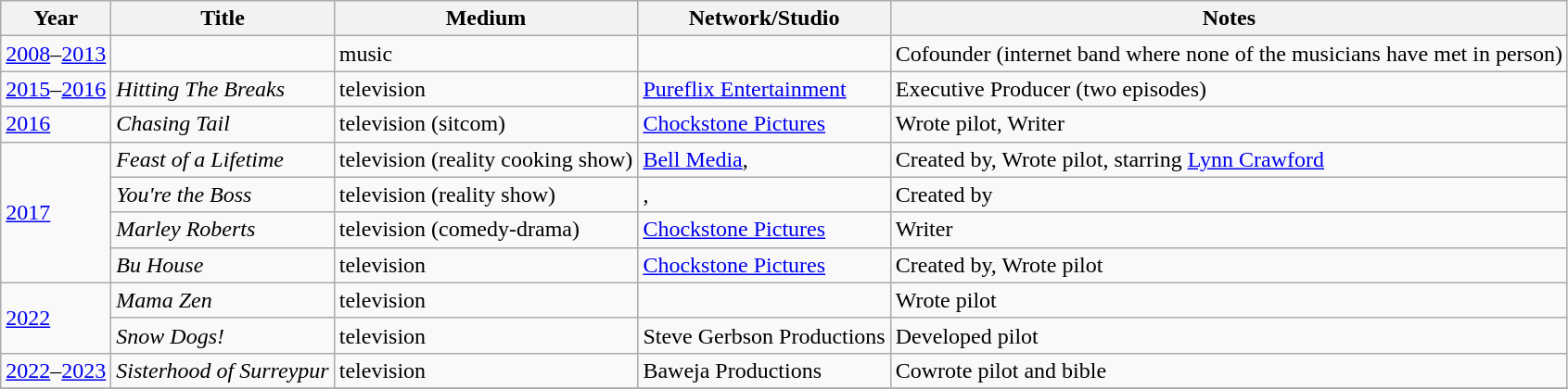<table class="wikitable sortable">
<tr>
<th rowspan="1">Year</th>
<th rowspan="1">Title</th>
<th rowspan="1">Medium</th>
<th rowspan="1">Network/Studio</th>
<th rowspan="1">Notes</th>
</tr>
<tr>
<td><a href='#'>2008</a>–<a href='#'>2013</a></td>
<td></td>
<td>music</td>
<td></td>
<td>Cofounder (internet band where none of the musicians have met in person)</td>
</tr>
<tr>
<td><a href='#'>2015</a>–<a href='#'>2016</a></td>
<td><em>Hitting The Breaks</em></td>
<td>television</td>
<td><a href='#'>Pureflix Entertainment</a></td>
<td>Executive Producer (two episodes)</td>
</tr>
<tr>
<td><a href='#'>2016</a></td>
<td><em>Chasing Tail</em></td>
<td>television (sitcom)</td>
<td><a href='#'>Chockstone Pictures</a></td>
<td>Wrote pilot, Writer</td>
</tr>
<tr>
<td rowspan="4"><a href='#'>2017</a></td>
<td><em>Feast of a Lifetime</em></td>
<td>television (reality cooking show)</td>
<td><a href='#'>Bell Media</a>, </td>
<td>Created by, Wrote pilot, starring <a href='#'>Lynn Crawford</a></td>
</tr>
<tr>
<td><em>You're the Boss</em></td>
<td>television (reality show)</td>
<td>, </td>
<td>Created by</td>
</tr>
<tr>
<td><em>Marley Roberts</em></td>
<td>television (comedy-drama)</td>
<td><a href='#'>Chockstone Pictures</a></td>
<td>Writer</td>
</tr>
<tr>
<td><em>Bu House</em></td>
<td>television</td>
<td><a href='#'>Chockstone Pictures</a></td>
<td>Created by, Wrote pilot</td>
</tr>
<tr>
<td rowspan="2"><a href='#'>2022</a></td>
<td><em>Mama Zen</em></td>
<td>television</td>
<td></td>
<td>Wrote pilot</td>
</tr>
<tr>
<td><em>Snow Dogs!</em></td>
<td>television</td>
<td>Steve Gerbson Productions</td>
<td>Developed pilot</td>
</tr>
<tr>
<td><a href='#'>2022</a>–<a href='#'>2023</a></td>
<td><em>Sisterhood of Surreypur</em></td>
<td>television</td>
<td>Baweja Productions</td>
<td>Cowrote pilot and bible</td>
</tr>
<tr>
</tr>
</table>
